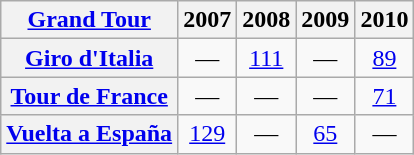<table class="wikitable plainrowheaders">
<tr>
<th scope="col"><a href='#'>Grand Tour</a></th>
<th scope="col">2007</th>
<th scope="col">2008</th>
<th scope="col">2009</th>
<th scope="col">2010</th>
</tr>
<tr style="text-align:center;">
<th scope="row"> <a href='#'>Giro d'Italia</a></th>
<td>—</td>
<td><a href='#'>111</a></td>
<td>—</td>
<td><a href='#'>89</a></td>
</tr>
<tr style="text-align:center;">
<th scope="row"> <a href='#'>Tour de France</a></th>
<td>—</td>
<td>—</td>
<td>—</td>
<td><a href='#'>71</a></td>
</tr>
<tr style="text-align:center;">
<th scope="row"> <a href='#'>Vuelta a España</a></th>
<td><a href='#'>129</a></td>
<td>—</td>
<td><a href='#'>65</a></td>
<td>—</td>
</tr>
</table>
